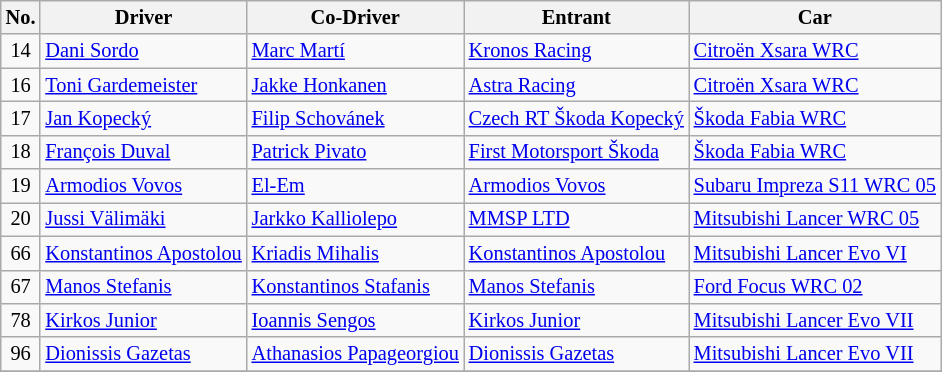<table class="wikitable" style="font-size: 85%;">
<tr>
<th>No.</th>
<th>Driver</th>
<th>Co-Driver</th>
<th>Entrant</th>
<th>Car</th>
</tr>
<tr>
<td align="center">14</td>
<td> <a href='#'>Dani Sordo</a></td>
<td> <a href='#'>Marc Martí</a></td>
<td> <a href='#'>Kronos Racing</a></td>
<td><a href='#'>Citroën Xsara WRC</a></td>
</tr>
<tr>
<td align="center">16</td>
<td> <a href='#'>Toni Gardemeister</a></td>
<td> <a href='#'>Jakke Honkanen</a></td>
<td> <a href='#'>Astra Racing</a></td>
<td><a href='#'>Citroën Xsara WRC</a></td>
</tr>
<tr>
<td align="center">17</td>
<td> <a href='#'>Jan Kopecký</a></td>
<td> <a href='#'>Filip Schovánek</a></td>
<td> <a href='#'>Czech RT Škoda Kopecký</a></td>
<td><a href='#'>Škoda Fabia WRC</a></td>
</tr>
<tr>
<td align="center">18</td>
<td> <a href='#'>François Duval</a></td>
<td> <a href='#'>Patrick Pivato</a></td>
<td> <a href='#'>First Motorsport Škoda</a></td>
<td><a href='#'>Škoda Fabia WRC</a></td>
</tr>
<tr>
<td align="center">19</td>
<td> <a href='#'>Armodios Vovos</a></td>
<td> <a href='#'>El-Em</a></td>
<td> <a href='#'>Armodios Vovos</a></td>
<td><a href='#'>Subaru Impreza S11 WRC 05</a></td>
</tr>
<tr>
<td align="center">20</td>
<td> <a href='#'>Jussi Välimäki</a></td>
<td> <a href='#'>Jarkko Kalliolepo</a></td>
<td> <a href='#'>MMSP LTD</a></td>
<td><a href='#'>Mitsubishi Lancer WRC 05</a></td>
</tr>
<tr>
<td align="center">66</td>
<td> <a href='#'>Konstantinos Apostolou</a></td>
<td> <a href='#'>Kriadis Mihalis</a></td>
<td> <a href='#'>Konstantinos Apostolou</a></td>
<td><a href='#'>Mitsubishi Lancer Evo VI</a></td>
</tr>
<tr>
<td align="center">67</td>
<td> <a href='#'>Manos Stefanis</a></td>
<td> <a href='#'>Konstantinos Stafanis</a></td>
<td> <a href='#'>Manos Stefanis</a></td>
<td><a href='#'>Ford Focus WRC 02</a></td>
</tr>
<tr>
<td align="center">78</td>
<td> <a href='#'>Kirkos Junior</a></td>
<td> <a href='#'>Ioannis Sengos</a></td>
<td> <a href='#'>Kirkos Junior</a></td>
<td><a href='#'>Mitsubishi Lancer Evo VII</a></td>
</tr>
<tr>
<td align="center">96</td>
<td> <a href='#'>Dionissis Gazetas</a></td>
<td> <a href='#'>Athanasios Papageorgiou</a></td>
<td> <a href='#'>Dionissis Gazetas</a></td>
<td><a href='#'>Mitsubishi Lancer Evo VII</a></td>
</tr>
<tr>
</tr>
</table>
